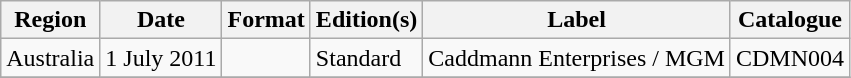<table class="wikitable plainrowheaders">
<tr>
<th scope="col">Region</th>
<th scope="col">Date</th>
<th scope="col">Format</th>
<th scope="col">Edition(s)</th>
<th scope="col">Label</th>
<th scope="col">Catalogue</th>
</tr>
<tr>
<td>Australia</td>
<td>1 July 2011</td>
<td></td>
<td>Standard</td>
<td>Caddmann Enterprises / MGM</td>
<td>CDMN004</td>
</tr>
<tr>
</tr>
</table>
